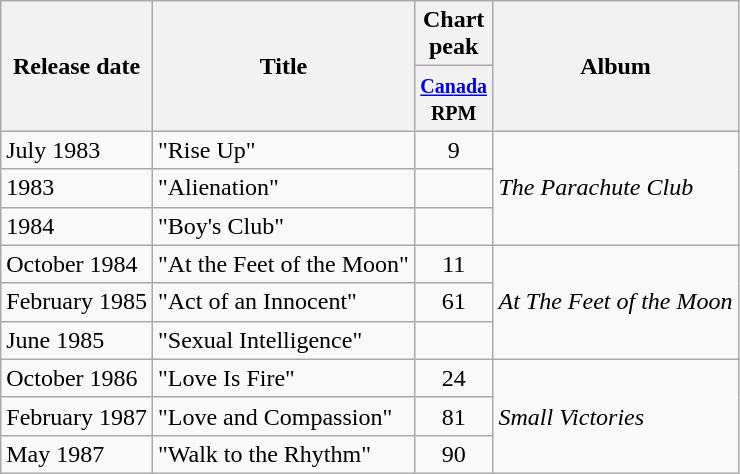<table class="wikitable">
<tr>
<th rowspan="2">Release date</th>
<th rowspan="2">Title</th>
<th colspan="1">Chart peak</th>
<th rowspan="2">Album</th>
</tr>
<tr>
<th width="45"><small><a href='#'>Canada</a><br>RPM</small></th>
</tr>
<tr>
<td>July 1983</td>
<td>"Rise Up"</td>
<td align="center">9 </td>
<td rowspan="3"><em>The Parachute Club</em></td>
</tr>
<tr>
<td>1983</td>
<td>"Alienation"</td>
<td align="center"></td>
</tr>
<tr>
<td>1984</td>
<td>"Boy's Club"</td>
<td align="center"></td>
</tr>
<tr>
<td>October 1984</td>
<td>"At the Feet of the Moon"</td>
<td align="center">11</td>
<td rowspan="3"><em>At The Feet of the Moon</em></td>
</tr>
<tr>
<td>February 1985</td>
<td>"Act of an Innocent"</td>
<td align="center">61</td>
</tr>
<tr>
<td>June 1985</td>
<td>"Sexual Intelligence"</td>
<td align="center"></td>
</tr>
<tr>
<td>October 1986</td>
<td>"Love Is Fire"</td>
<td align="center">24</td>
<td rowspan="3"><em>Small Victories</em></td>
</tr>
<tr>
<td>February 1987</td>
<td>"Love and Compassion"</td>
<td align="center">81</td>
</tr>
<tr>
<td>May 1987</td>
<td>"Walk to the Rhythm"</td>
<td align="center">90</td>
</tr>
</table>
